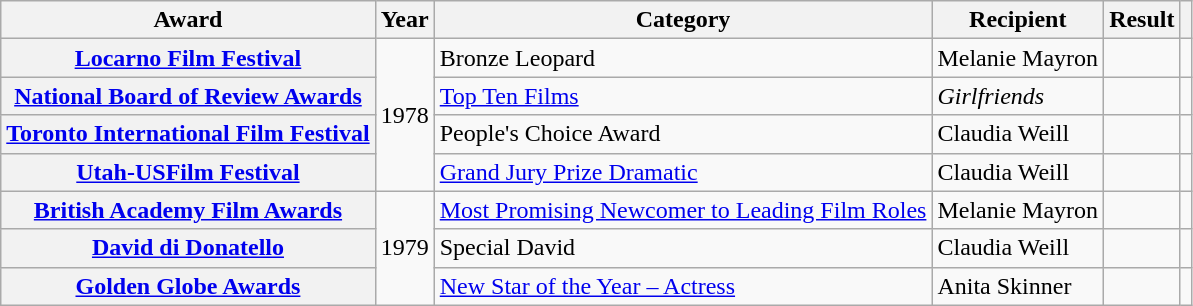<table class="wikitable plainrowheaders">
<tr>
<th scope="col">Award</th>
<th scope="col">Year</th>
<th scope="col">Category</th>
<th scope="col">Recipient</th>
<th scope="col">Result</th>
<th scope="col"></th>
</tr>
<tr>
<th scope="row"><a href='#'>Locarno Film Festival</a></th>
<td rowspan="4">1978</td>
<td>Bronze Leopard</td>
<td>Melanie Mayron</td>
<td></td>
<td></td>
</tr>
<tr>
<th scope="row"><a href='#'>National Board of Review Awards</a></th>
<td><a href='#'>Top Ten Films</a></td>
<td><em>Girlfriends</em></td>
<td></td>
<td></td>
</tr>
<tr>
<th scope="row"><a href='#'>Toronto International Film Festival</a></th>
<td>People's Choice Award</td>
<td>Claudia Weill</td>
<td></td>
<td></td>
</tr>
<tr>
<th scope="row"><a href='#'>Utah-USFilm Festival</a></th>
<td><a href='#'>Grand Jury Prize Dramatic</a></td>
<td>Claudia Weill</td>
<td></td>
<td></td>
</tr>
<tr>
<th scope="row"><a href='#'>British Academy Film Awards</a></th>
<td rowspan="3">1979</td>
<td><a href='#'>Most Promising Newcomer to Leading Film Roles</a></td>
<td>Melanie Mayron</td>
<td></td>
<td></td>
</tr>
<tr>
<th scope="row"><a href='#'>David di Donatello</a></th>
<td>Special David</td>
<td>Claudia Weill</td>
<td></td>
<td></td>
</tr>
<tr>
<th scope="row"><a href='#'>Golden Globe Awards</a></th>
<td><a href='#'>New Star of the Year – Actress</a></td>
<td>Anita Skinner</td>
<td></td>
<td></td>
</tr>
</table>
